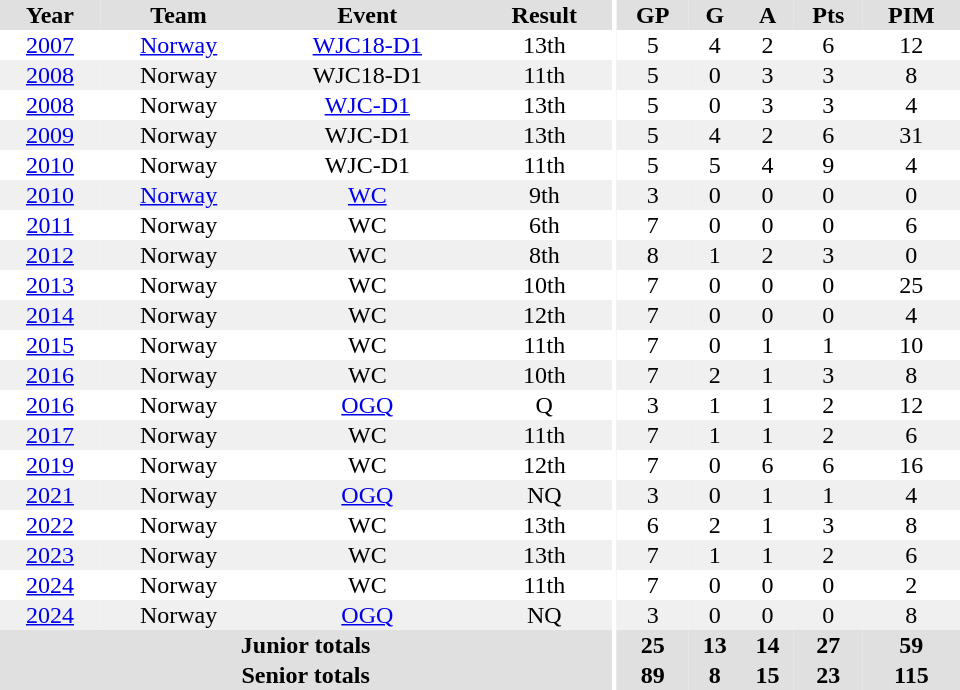<table border="0" cellpadding="1" cellspacing="0" ID="Table3" style="text-align:center; width:40em">
<tr ALIGN="center" bgcolor="#e0e0e0">
<th>Year</th>
<th>Team</th>
<th>Event</th>
<th>Result</th>
<th rowspan="99" bgcolor="#fff"></th>
<th>GP</th>
<th>G</th>
<th>A</th>
<th>Pts</th>
<th>PIM</th>
</tr>
<tr>
<td><a href='#'>2007</a></td>
<td><a href='#'>Norway</a></td>
<td><a href='#'>WJC18-D1</a></td>
<td>13th</td>
<td>5</td>
<td>4</td>
<td>2</td>
<td>6</td>
<td>12</td>
</tr>
<tr bgcolor="#f0f0f0">
<td><a href='#'>2008</a></td>
<td>Norway</td>
<td>WJC18-D1</td>
<td>11th</td>
<td>5</td>
<td>0</td>
<td>3</td>
<td>3</td>
<td>8</td>
</tr>
<tr>
<td><a href='#'>2008</a></td>
<td>Norway</td>
<td><a href='#'>WJC-D1</a></td>
<td>13th</td>
<td>5</td>
<td>0</td>
<td>3</td>
<td>3</td>
<td>4</td>
</tr>
<tr bgcolor="#f0f0f0">
<td><a href='#'>2009</a></td>
<td>Norway</td>
<td>WJC-D1</td>
<td>13th</td>
<td>5</td>
<td>4</td>
<td>2</td>
<td>6</td>
<td>31</td>
</tr>
<tr>
<td><a href='#'>2010</a></td>
<td>Norway</td>
<td>WJC-D1</td>
<td>11th</td>
<td>5</td>
<td>5</td>
<td>4</td>
<td>9</td>
<td>4</td>
</tr>
<tr bgcolor="#f0f0f0">
<td><a href='#'>2010</a></td>
<td><a href='#'>Norway</a></td>
<td><a href='#'>WC</a></td>
<td>9th</td>
<td>3</td>
<td>0</td>
<td>0</td>
<td>0</td>
<td>0</td>
</tr>
<tr>
<td><a href='#'>2011</a></td>
<td>Norway</td>
<td>WC</td>
<td>6th</td>
<td>7</td>
<td>0</td>
<td>0</td>
<td>0</td>
<td>6</td>
</tr>
<tr bgcolor="#f0f0f0">
<td><a href='#'>2012</a></td>
<td>Norway</td>
<td>WC</td>
<td>8th</td>
<td>8</td>
<td>1</td>
<td>2</td>
<td>3</td>
<td>0</td>
</tr>
<tr>
<td><a href='#'>2013</a></td>
<td>Norway</td>
<td>WC</td>
<td>10th</td>
<td>7</td>
<td>0</td>
<td>0</td>
<td>0</td>
<td>25</td>
</tr>
<tr bgcolor="#f0f0f0">
<td><a href='#'>2014</a></td>
<td>Norway</td>
<td>WC</td>
<td>12th</td>
<td>7</td>
<td>0</td>
<td>0</td>
<td>0</td>
<td>4</td>
</tr>
<tr>
<td><a href='#'>2015</a></td>
<td>Norway</td>
<td>WC</td>
<td>11th</td>
<td>7</td>
<td>0</td>
<td>1</td>
<td>1</td>
<td>10</td>
</tr>
<tr bgcolor="#f0f0f0">
<td><a href='#'>2016</a></td>
<td>Norway</td>
<td>WC</td>
<td>10th</td>
<td>7</td>
<td>2</td>
<td>1</td>
<td>3</td>
<td>8</td>
</tr>
<tr ALIGN="center">
<td><a href='#'>2016</a></td>
<td>Norway</td>
<td><a href='#'>OGQ</a></td>
<td>Q</td>
<td>3</td>
<td>1</td>
<td>1</td>
<td>2</td>
<td>12</td>
</tr>
<tr bgcolor="#f0f0f0">
<td><a href='#'>2017</a></td>
<td>Norway</td>
<td>WC</td>
<td>11th</td>
<td>7</td>
<td>1</td>
<td>1</td>
<td>2</td>
<td>6</td>
</tr>
<tr>
<td><a href='#'>2019</a></td>
<td>Norway</td>
<td>WC</td>
<td>12th</td>
<td>7</td>
<td>0</td>
<td>6</td>
<td>6</td>
<td>16</td>
</tr>
<tr bgcolor="#f0f0f0">
<td><a href='#'>2021</a></td>
<td>Norway</td>
<td><a href='#'>OGQ</a></td>
<td>NQ</td>
<td>3</td>
<td>0</td>
<td>1</td>
<td>1</td>
<td>4</td>
</tr>
<tr>
<td><a href='#'>2022</a></td>
<td>Norway</td>
<td>WC</td>
<td>13th</td>
<td>6</td>
<td>2</td>
<td>1</td>
<td>3</td>
<td>8</td>
</tr>
<tr bgcolor="#f0f0f0">
<td><a href='#'>2023</a></td>
<td>Norway</td>
<td>WC</td>
<td>13th</td>
<td>7</td>
<td>1</td>
<td>1</td>
<td>2</td>
<td>6</td>
</tr>
<tr>
<td><a href='#'>2024</a></td>
<td>Norway</td>
<td>WC</td>
<td>11th</td>
<td>7</td>
<td>0</td>
<td>0</td>
<td>0</td>
<td>2</td>
</tr>
<tr bgcolor="#f0f0f0">
<td><a href='#'>2024</a></td>
<td>Norway</td>
<td><a href='#'>OGQ</a></td>
<td>NQ</td>
<td>3</td>
<td>0</td>
<td>0</td>
<td>0</td>
<td>8</td>
</tr>
<tr bgcolor="#e0e0e0">
<th colspan="4">Junior totals</th>
<th>25</th>
<th>13</th>
<th>14</th>
<th>27</th>
<th>59</th>
</tr>
<tr bgcolor="#e0e0e0">
<th colspan="4">Senior totals</th>
<th>89</th>
<th>8</th>
<th>15</th>
<th>23</th>
<th>115</th>
</tr>
</table>
